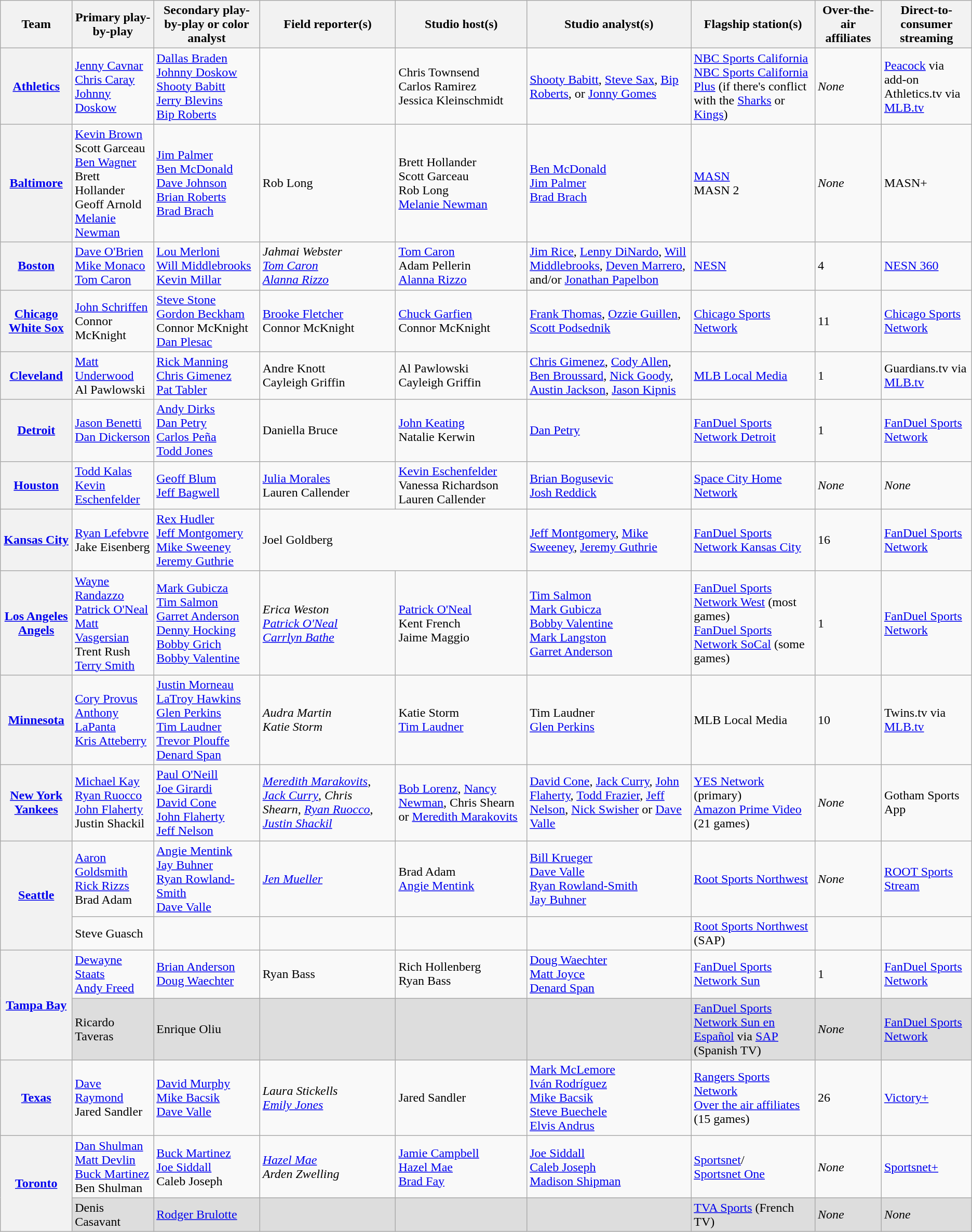<table class="wikitable plainrowheaders">
<tr>
<th scope="col">Team</th>
<th scope="col">Primary play-by-play</th>
<th scope="col">Secondary play-by-play or color analyst</th>
<th scope="col">Field reporter(s)</th>
<th scope="col">Studio host(s)</th>
<th scope="col">Studio analyst(s)</th>
<th scope="col">Flagship station(s)</th>
<th scope="col">Over-the-air affiliates</th>
<th scope="col">Direct-to-consumer streaming</th>
</tr>
<tr>
<th scope="row"><strong><a href='#'>Athletics</a></strong></th>
<td><a href='#'>Jenny Cavnar</a> <br><a href='#'>Chris Caray</a> <br><a href='#'>Johnny Doskow</a> </td>
<td><a href='#'>Dallas Braden</a> <br><a href='#'>Johnny Doskow</a> <br><a href='#'>Shooty Babitt</a> <br><a href='#'>Jerry Blevins</a> <br><a href='#'>Bip Roberts</a> </td>
<td></td>
<td>Chris Townsend <br>Carlos Ramirez <br>Jessica Kleinschmidt </td>
<td><a href='#'>Shooty Babitt</a>, <a href='#'>Steve Sax</a>, <a href='#'>Bip Roberts</a>, or <a href='#'>Jonny Gomes</a></td>
<td><a href='#'>NBC Sports California</a> <br><a href='#'>NBC Sports California Plus</a> (if there's conflict with the <a href='#'>Sharks</a> or <a href='#'>Kings</a>)</td>
<td><em>None</em></td>
<td><a href='#'>Peacock</a> via add-on<br>Athletics.tv via <a href='#'>MLB.tv</a></td>
</tr>
<tr>
<th scope="row"><strong><a href='#'>Baltimore</a></strong></th>
<td><a href='#'>Kevin Brown</a> <br>Scott Garceau <br><a href='#'>Ben Wagner</a> <br>Brett Hollander <br>Geoff Arnold <br><a href='#'>Melanie Newman</a> </td>
<td><a href='#'>Jim Palmer</a> <br><a href='#'>Ben McDonald</a> <br><a href='#'>Dave Johnson</a> <br><a href='#'>Brian Roberts</a> <br><a href='#'>Brad Brach</a> </td>
<td>Rob Long</td>
<td>Brett Hollander <br>Scott Garceau <br>Rob Long <br><a href='#'>Melanie Newman</a> </td>
<td><a href='#'>Ben McDonald</a> <br><a href='#'>Jim Palmer</a> <br><a href='#'>Brad Brach</a> </td>
<td><a href='#'>MASN</a><br>MASN 2 </td>
<td><em>None</em></td>
<td>MASN+</td>
</tr>
<tr>
<th scope="row"><strong><a href='#'>Boston</a></strong></th>
<td><a href='#'>Dave O'Brien</a> <br><a href='#'>Mike Monaco</a> <br> <a href='#'>Tom Caron</a> </td>
<td><a href='#'>Lou Merloni</a> <br><a href='#'>Will Middlebrooks</a> <br><a href='#'>Kevin Millar</a> </td>
<td><em>Jahmai Webster</em> <br><em><a href='#'>Tom Caron</a></em> <br><em><a href='#'>Alanna Rizzo</a></em>  </td>
<td><a href='#'>Tom Caron</a> <br>Adam Pellerin <br><a href='#'>Alanna Rizzo</a> </td>
<td><a href='#'>Jim Rice</a>, <a href='#'>Lenny DiNardo</a>, <a href='#'>Will Middlebrooks</a>, <a href='#'>Deven Marrero</a>, and/or <a href='#'>Jonathan Papelbon</a></td>
<td><a href='#'>NESN</a></td>
<td>4<br></td>
<td><a href='#'>NESN 360</a></td>
</tr>
<tr>
<th scope="row"><strong><a href='#'>Chicago White Sox</a></strong></th>
<td><a href='#'>John Schriffen</a> <br>Connor McKnight </td>
<td><a href='#'>Steve Stone</a> <br><a href='#'>Gordon Beckham</a> <br>Connor McKnight <br><a href='#'>Dan Plesac</a> </td>
<td><a href='#'>Brooke Fletcher</a> <br>Connor McKnight </td>
<td><a href='#'>Chuck Garfien</a> <br>Connor McKnight </td>
<td><a href='#'>Frank Thomas</a>, <a href='#'>Ozzie Guillen</a>, <a href='#'>Scott Podsednik</a></td>
<td><a href='#'>Chicago Sports Network</a></td>
<td>11<br></td>
<td><a href='#'>Chicago Sports Network</a></td>
</tr>
<tr>
<th scope="row"><strong><a href='#'>Cleveland</a></strong></th>
<td><a href='#'>Matt Underwood</a> <br>Al Pawlowski </td>
<td><a href='#'>Rick Manning</a> <br><a href='#'>Chris Gimenez</a> <br><a href='#'>Pat Tabler</a> </td>
<td>Andre Knott <br>Cayleigh Griffin </td>
<td>Al Pawlowski <br>Cayleigh Griffin </td>
<td><a href='#'>Chris Gimenez</a>, <a href='#'>Cody Allen</a>, <a href='#'>Ben Broussard</a>, <a href='#'>Nick Goody</a>, <a href='#'>Austin Jackson</a>, <a href='#'>Jason Kipnis</a></td>
<td><a href='#'>MLB Local Media</a> </td>
<td>1<br></td>
<td>Guardians.tv via <a href='#'>MLB.tv</a></td>
</tr>
<tr>
<th scope="row"><strong><a href='#'>Detroit</a></strong></th>
<td><a href='#'>Jason Benetti</a> <br><a href='#'>Dan Dickerson</a> </td>
<td><a href='#'>Andy Dirks</a> <br><a href='#'>Dan Petry</a> <br><a href='#'>Carlos Peña</a> <br><a href='#'>Todd Jones</a> </td>
<td>Daniella Bruce</td>
<td><a href='#'>John Keating</a><br>Natalie Kerwin</td>
<td><a href='#'>Dan Petry</a></td>
<td><a href='#'>FanDuel Sports Network Detroit</a></td>
<td>1<br></td>
<td><a href='#'>FanDuel Sports Network</a></td>
</tr>
<tr>
<th scope="row"><strong><a href='#'>Houston</a></strong></th>
<td><a href='#'>Todd Kalas</a> <br><a href='#'>Kevin Eschenfelder</a> </td>
<td><a href='#'>Geoff Blum</a> <br><a href='#'>Jeff Bagwell</a> </td>
<td><a href='#'>Julia Morales</a><br>Lauren Callender </td>
<td><a href='#'>Kevin Eschenfelder</a> <br>Vanessa Richardson <br>Lauren Callender </td>
<td><a href='#'>Brian Bogusevic</a><br><a href='#'>Josh Reddick</a></td>
<td><a href='#'>Space City Home Network</a></td>
<td><em>None</em></td>
<td><em>None</em></td>
</tr>
<tr>
<th scope="row"><strong><a href='#'>Kansas City</a></strong></th>
<td><a href='#'>Ryan Lefebvre</a> <br>Jake Eisenberg </td>
<td><a href='#'>Rex Hudler</a> <br><a href='#'>Jeff Montgomery</a> <br><a href='#'>Mike Sweeney</a> <br><a href='#'>Jeremy Guthrie</a> </td>
<td colspan="2">Joel Goldberg</td>
<td><a href='#'>Jeff Montgomery</a>, <a href='#'>Mike Sweeney</a>, <a href='#'>Jeremy Guthrie</a></td>
<td><a href='#'>FanDuel Sports Network Kansas City</a></td>
<td>16<br></td>
<td><a href='#'>FanDuel Sports Network</a></td>
</tr>
<tr>
<th scope="row"><strong><a href='#'>Los Angeles Angels</a></strong></th>
<td><a href='#'>Wayne Randazzo</a> <br><a href='#'>Patrick O'Neal</a> <br><a href='#'>Matt Vasgersian</a> <br>Trent Rush <br><a href='#'>Terry Smith</a> </td>
<td><a href='#'>Mark Gubicza</a> <br><a href='#'>Tim Salmon</a> <br><a href='#'>Garret Anderson</a> <br><a href='#'>Denny Hocking</a> <br><a href='#'>Bobby Grich</a> <br><a href='#'>Bobby Valentine</a> </td>
<td><em>Erica Weston</em> <br><em><a href='#'>Patrick O'Neal</a></em> <br><em><a href='#'>Carrlyn Bathe</a></em> </td>
<td><a href='#'>Patrick O'Neal</a> <br>Kent French <br>Jaime Maggio </td>
<td><a href='#'>Tim Salmon</a> <br><a href='#'>Mark Gubicza</a> <br><a href='#'>Bobby Valentine</a> <br><a href='#'>Mark Langston</a> <br><a href='#'>Garret Anderson</a> </td>
<td><a href='#'>FanDuel Sports Network West</a> (most games)<br><a href='#'>FanDuel Sports Network SoCal</a> (some games)</td>
<td>1<br></td>
<td><a href='#'>FanDuel Sports Network</a></td>
</tr>
<tr>
<th scope="row"><strong><a href='#'>Minnesota</a></strong></th>
<td><a href='#'>Cory Provus</a> <br><a href='#'>Anthony LaPanta</a> <br><a href='#'>Kris Atteberry</a> </td>
<td><a href='#'>Justin Morneau</a> <br><a href='#'>LaTroy Hawkins</a> <br><a href='#'>Glen Perkins</a> <br><a href='#'>Tim Laudner</a> <br><a href='#'>Trevor Plouffe</a> <br><a href='#'>Denard Span</a> </td>
<td><em>Audra Martin</em> <br><em>Katie Storm</em> </td>
<td>Katie Storm <br> <a href='#'>Tim Laudner</a></td>
<td>Tim Laudner <br><a href='#'>Glen Perkins</a> </td>
<td>MLB Local Media </td>
<td>10<br></td>
<td>Twins.tv via <a href='#'>MLB.tv</a></td>
</tr>
<tr>
<th scope="row"><strong><a href='#'>New York Yankees</a></strong></th>
<td><a href='#'>Michael Kay</a> <br><a href='#'>Ryan Ruocco</a> <br><a href='#'>John Flaherty</a> <br>Justin Shackil </td>
<td><a href='#'>Paul O'Neill</a> <br><a href='#'>Joe Girardi</a> <br><a href='#'>David Cone</a> <br><a href='#'>John Flaherty</a> <br><a href='#'>Jeff Nelson</a> </td>
<td><em><a href='#'>Meredith Marakovits</a></em>, <em><a href='#'>Jack Curry</a></em>, <em>Chris Shearn</em>, <em><a href='#'>Ryan Ruocco</a></em>, <em><a href='#'>Justin Shackil</a></em></td>
<td><a href='#'>Bob Lorenz</a>, <a href='#'>Nancy Newman</a>, Chris Shearn or <a href='#'>Meredith Marakovits</a></td>
<td><a href='#'>David Cone</a>, <a href='#'>Jack Curry</a>, <a href='#'>John Flaherty</a>, <a href='#'>Todd Frazier</a>, <a href='#'>Jeff Nelson</a>, <a href='#'>Nick Swisher</a> or <a href='#'>Dave Valle</a></td>
<td><a href='#'>YES Network</a> (primary)<br><a href='#'>Amazon Prime Video</a> (21 games)</td>
<td><em>None</em></td>
<td>Gotham Sports App</td>
</tr>
<tr>
<th scope="row" rowspan="2"><strong><a href='#'>Seattle</a></strong></th>
<td><a href='#'>Aaron Goldsmith</a> <br><a href='#'>Rick Rizzs</a> <br>Brad Adam </td>
<td><a href='#'>Angie Mentink</a> <br><a href='#'>Jay Buhner</a> <br><a href='#'>Ryan Rowland-Smith</a> <br><a href='#'>Dave Valle</a> </td>
<td><em><a href='#'>Jen Mueller</a></em></td>
<td>Brad Adam <br><a href='#'>Angie Mentink</a> </td>
<td><a href='#'>Bill Krueger</a> <br><a href='#'>Dave Valle</a> <br><a href='#'>Ryan Rowland-Smith</a> <br><a href='#'>Jay Buhner</a> </td>
<td><a href='#'>Root Sports Northwest</a></td>
<td><em>None</em></td>
<td><a href='#'>ROOT Sports Stream</a></td>
</tr>
<tr>
<td>Steve Guasch</td>
<td></td>
<td></td>
<td></td>
<td></td>
<td><a href='#'>Root Sports Northwest</a> (SAP)</td>
<td></td>
</tr>
<tr>
<th scope="row" rowspan=2><strong><a href='#'>Tampa Bay</a></strong></th>
<td><a href='#'>Dewayne Staats</a> <br><a href='#'>Andy Freed</a> </td>
<td><a href='#'>Brian Anderson</a> <br><a href='#'>Doug Waechter</a> </td>
<td>Ryan Bass </td>
<td>Rich Hollenberg <br>Ryan Bass <br></td>
<td><a href='#'>Doug Waechter</a> <br> <a href='#'>Matt Joyce</a> <br><a href='#'>Denard Span</a> </td>
<td><a href='#'>FanDuel Sports Network Sun</a></td>
<td>1<br></td>
<td><a href='#'>FanDuel Sports Network</a></td>
</tr>
<tr style="background:#ddd;">
<td>Ricardo Taveras</td>
<td>Enrique Oliu</td>
<td></td>
<td></td>
<td></td>
<td><a href='#'>FanDuel Sports Network Sun en Español</a> via <a href='#'>SAP</a><br>(Spanish TV)</td>
<td><em>None</em></td>
<td><a href='#'>FanDuel Sports Network</a></td>
</tr>
<tr>
<th scope="row"><strong><a href='#'>Texas</a></strong></th>
<td><a href='#'>Dave Raymond</a> <br>Jared Sandler </td>
<td><a href='#'>David Murphy</a> <br><a href='#'>Mike Bacsik</a> <br><a href='#'>Dave Valle</a> </td>
<td><em>Laura Stickells</em> <br><em><a href='#'>Emily Jones</a></em> </td>
<td>Jared Sandler</td>
<td><a href='#'>Mark McLemore</a> <br><a href='#'>Iván Rodríguez</a> <br><a href='#'>Mike Bacsik</a> <br><a href='#'>Steve Buechele</a> <br><a href='#'>Elvis Andrus</a> </td>
<td><a href='#'>Rangers Sports Network</a><br><a href='#'>Over the air affiliates</a> (15 games)</td>
<td>26<br></td>
<td><a href='#'>Victory+</a></td>
</tr>
<tr>
<th scope="row" rowspan="2"><strong><a href='#'>Toronto</a></strong></th>
<td><a href='#'>Dan Shulman</a> <br><a href='#'>Matt Devlin</a> <br><a href='#'>Buck Martinez</a> <br>Ben Shulman </td>
<td><a href='#'>Buck Martinez</a> <br><a href='#'>Joe Siddall</a> <br>Caleb Joseph </td>
<td><em><a href='#'>Hazel Mae</a></em> <br><em>Arden Zwelling</em> </td>
<td><a href='#'>Jamie Campbell</a> <br><a href='#'>Hazel Mae</a> <br><a href='#'>Brad Fay</a> </td>
<td><a href='#'>Joe Siddall</a> <br><a href='#'>Caleb Joseph</a> <br><a href='#'>Madison Shipman</a> </td>
<td><a href='#'>Sportsnet</a>/<br><a href='#'>Sportsnet One</a></td>
<td><em>None</em></td>
<td><a href='#'>Sportsnet+</a></td>
</tr>
<tr style="background:#ddd;">
<td>Denis Casavant</td>
<td><a href='#'>Rodger Brulotte</a></td>
<td></td>
<td></td>
<td></td>
<td><a href='#'>TVA Sports</a> (French TV)</td>
<td><em>None</em></td>
<td><em>None</em></td>
</tr>
</table>
